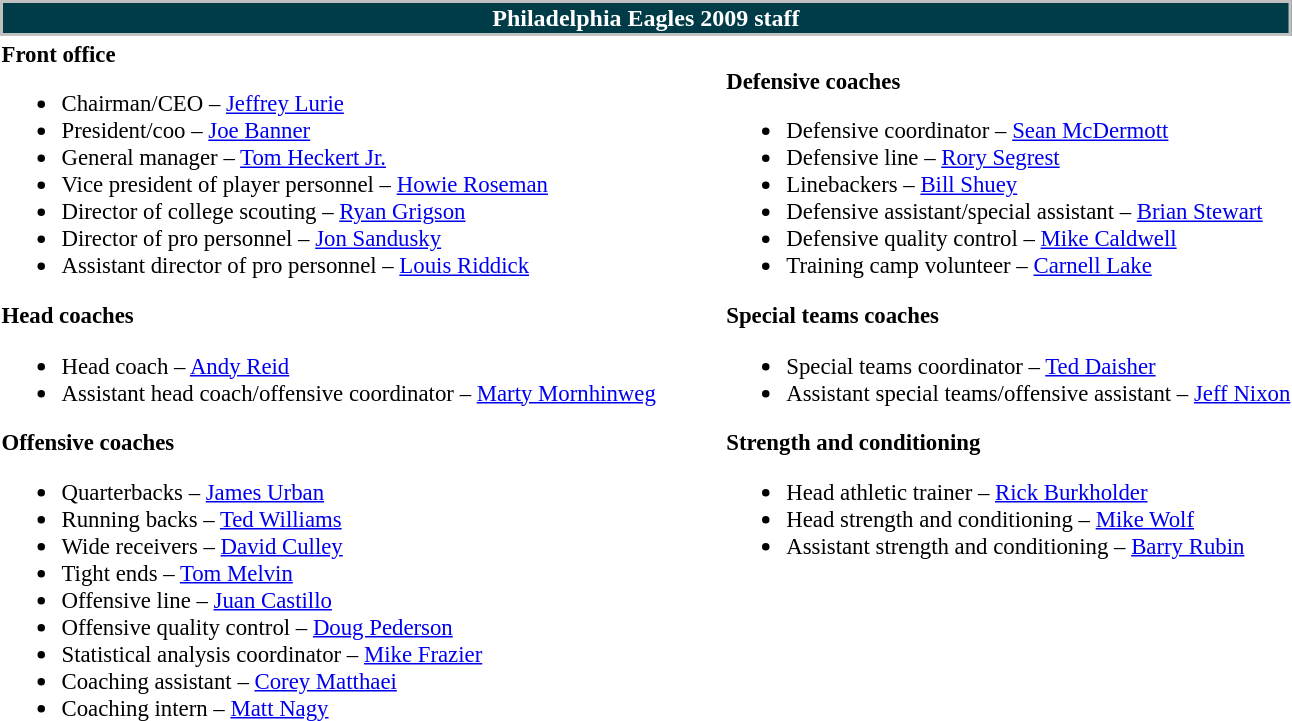<table class="toccolours" style="text-align: left;">
<tr>
<th colspan="7" style="background:#003b48; color:white; text-align: center; border:2px solid silver;">Philadelphia Eagles 2009 staff</th>
</tr>
<tr>
<td style="font-size:95%; vertical-align:top;"><strong>Front office</strong><br><ul><li>Chairman/CEO – <a href='#'>Jeffrey Lurie</a></li><li>President/coo – <a href='#'>Joe Banner</a></li><li>General manager – <a href='#'>Tom Heckert Jr.</a></li><li>Vice president of player personnel – <a href='#'>Howie Roseman</a></li><li>Director of college scouting – <a href='#'>Ryan Grigson</a></li><li>Director of pro personnel – <a href='#'>Jon Sandusky</a></li><li>Assistant director of pro personnel – <a href='#'>Louis Riddick</a></li></ul><strong>Head coaches</strong><ul><li>Head coach – <a href='#'>Andy Reid</a></li><li>Assistant head coach/offensive coordinator – <a href='#'>Marty Mornhinweg</a></li></ul><strong>Offensive coaches</strong><ul><li>Quarterbacks – <a href='#'>James Urban</a></li><li>Running backs – <a href='#'>Ted Williams</a></li><li>Wide receivers – <a href='#'>David Culley</a></li><li>Tight ends – <a href='#'>Tom Melvin</a></li><li>Offensive line – <a href='#'>Juan Castillo</a></li><li>Offensive quality control – <a href='#'>Doug Pederson</a></li><li>Statistical analysis coordinator – <a href='#'>Mike Frazier</a></li><li>Coaching assistant – <a href='#'>Corey Matthaei</a></li><li>Coaching intern – <a href='#'>Matt Nagy</a></li></ul></td>
<td width="35"> </td>
<td valign="top"></td>
<td style="font-size:95%; vertical-align:top;"><br><strong>Defensive coaches</strong><ul><li>Defensive coordinator – <a href='#'>Sean McDermott</a></li><li>Defensive line – <a href='#'>Rory Segrest</a></li><li>Linebackers – <a href='#'>Bill Shuey</a></li><li>Defensive assistant/special assistant – <a href='#'>Brian Stewart</a></li><li>Defensive quality control – <a href='#'>Mike Caldwell</a></li><li>Training camp volunteer – <a href='#'>Carnell Lake</a></li></ul><strong>Special teams coaches</strong><ul><li>Special teams coordinator – <a href='#'>Ted Daisher</a></li><li>Assistant special teams/offensive assistant – <a href='#'>Jeff Nixon</a></li></ul><strong>Strength and conditioning</strong><ul><li>Head athletic trainer – <a href='#'>Rick Burkholder</a></li><li>Head strength and conditioning – <a href='#'>Mike Wolf</a></li><li>Assistant strength and conditioning – <a href='#'>Barry Rubin</a></li></ul></td>
</tr>
</table>
